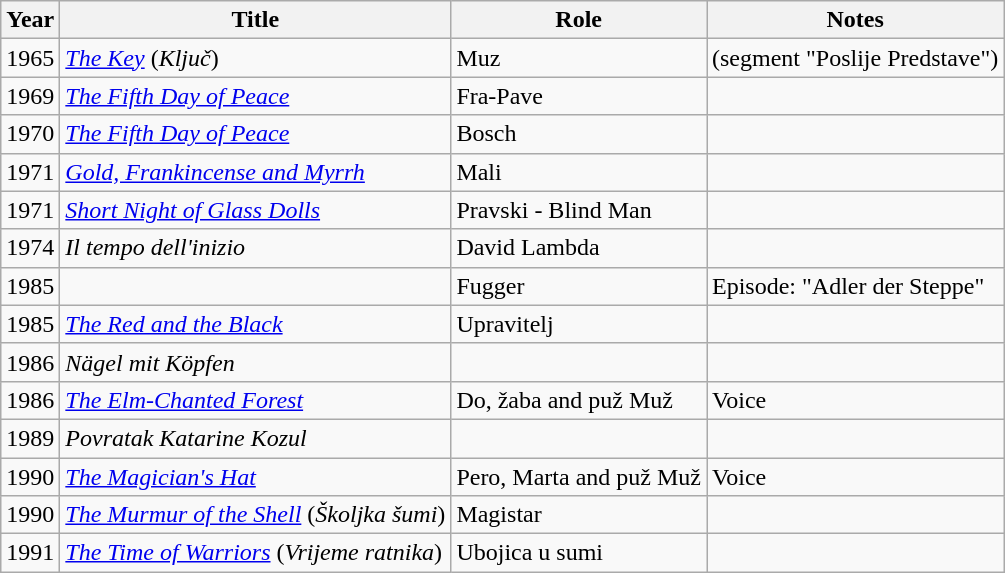<table class="wikitable">
<tr>
<th>Year</th>
<th>Title</th>
<th>Role</th>
<th>Notes</th>
</tr>
<tr>
<td>1965</td>
<td><em><a href='#'>The Key</a></em> (<em>Ključ</em>)</td>
<td>Muz</td>
<td>(segment "Poslije Predstave")</td>
</tr>
<tr>
<td>1969</td>
<td><em><a href='#'>The Fifth Day of Peace</a></em></td>
<td>Fra-Pave</td>
<td></td>
</tr>
<tr>
<td>1970</td>
<td><em><a href='#'>The Fifth Day of Peace</a></em></td>
<td>Bosch</td>
<td></td>
</tr>
<tr>
<td>1971</td>
<td><em><a href='#'>Gold, Frankincense and Myrrh</a></em></td>
<td>Mali</td>
<td></td>
</tr>
<tr>
<td>1971</td>
<td><em><a href='#'>Short Night of Glass Dolls</a></em></td>
<td>Pravski - Blind Man</td>
<td></td>
</tr>
<tr>
<td>1974</td>
<td><em>Il tempo dell'inizio</em></td>
<td>David Lambda</td>
<td></td>
</tr>
<tr>
<td>1985</td>
<td><em></em></td>
<td>Fugger</td>
<td>Episode: "Adler der Steppe"</td>
</tr>
<tr>
<td>1985</td>
<td><em><a href='#'>The Red and the Black</a></em></td>
<td>Upravitelj</td>
<td></td>
</tr>
<tr>
<td>1986</td>
<td><em>Nägel mit Köpfen</em></td>
<td></td>
<td></td>
</tr>
<tr>
<td>1986</td>
<td><em><a href='#'>The Elm-Chanted Forest</a></em></td>
<td>Do, žaba and puž Muž</td>
<td>Voice</td>
</tr>
<tr>
<td>1989</td>
<td><em>Povratak Katarine Kozul</em></td>
<td></td>
<td></td>
</tr>
<tr>
<td>1990</td>
<td><em><a href='#'>The Magician's Hat</a></em></td>
<td>Pero, Marta and puž Muž</td>
<td>Voice</td>
</tr>
<tr>
<td>1990</td>
<td><em><a href='#'>The Murmur of the Shell</a></em> (<em>Školjka šumi</em>)</td>
<td>Magistar</td>
<td></td>
</tr>
<tr>
<td>1991</td>
<td><em><a href='#'>The Time of Warriors</a></em> (<em>Vrijeme ratnika</em>)</td>
<td>Ubojica u sumi</td>
<td></td>
</tr>
</table>
